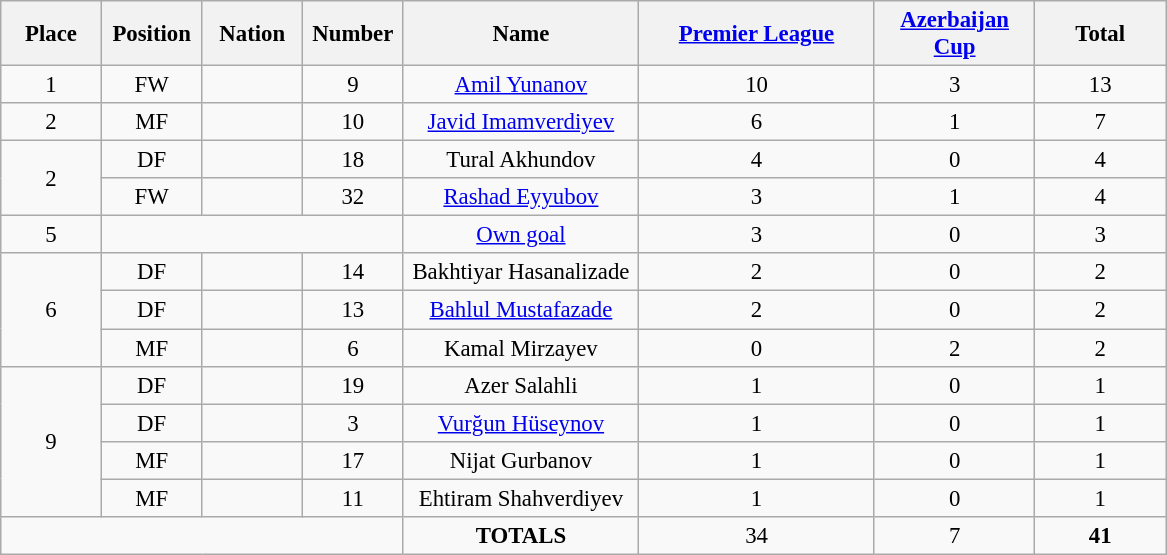<table class="wikitable" style="font-size: 95%; text-align: center;">
<tr>
<th width=60>Place</th>
<th width=60>Position</th>
<th width=60>Nation</th>
<th width=60>Number</th>
<th width=150>Name</th>
<th width=150><a href='#'>Premier League</a></th>
<th width=100><a href='#'>Azerbaijan Cup</a></th>
<th width=80>Total</th>
</tr>
<tr>
<td>1</td>
<td>FW</td>
<td></td>
<td>9</td>
<td><a href='#'>Amil Yunanov</a></td>
<td>10</td>
<td>3</td>
<td>13</td>
</tr>
<tr>
<td>2</td>
<td>MF</td>
<td></td>
<td>10</td>
<td><a href='#'>Javid Imamverdiyev</a></td>
<td>6</td>
<td>1</td>
<td>7</td>
</tr>
<tr>
<td rowspan="2">2</td>
<td>DF</td>
<td></td>
<td>18</td>
<td>Tural Akhundov</td>
<td>4</td>
<td>0</td>
<td>4</td>
</tr>
<tr>
<td>FW</td>
<td></td>
<td>32</td>
<td><a href='#'>Rashad Eyyubov</a></td>
<td>3</td>
<td>1</td>
<td>4</td>
</tr>
<tr>
<td>5</td>
<td colspan="3"></td>
<td><a href='#'>Own goal</a></td>
<td>3</td>
<td>0</td>
<td>3</td>
</tr>
<tr>
<td rowspan="3">6</td>
<td>DF</td>
<td></td>
<td>14</td>
<td>Bakhtiyar Hasanalizade</td>
<td>2</td>
<td>0</td>
<td>2</td>
</tr>
<tr>
<td>DF</td>
<td></td>
<td>13</td>
<td><a href='#'>Bahlul Mustafazade</a></td>
<td>2</td>
<td>0</td>
<td>2</td>
</tr>
<tr>
<td>MF</td>
<td></td>
<td>6</td>
<td>Kamal Mirzayev</td>
<td>0</td>
<td>2</td>
<td>2</td>
</tr>
<tr>
<td rowspan="4">9</td>
<td>DF</td>
<td></td>
<td>19</td>
<td>Azer Salahli</td>
<td>1</td>
<td>0</td>
<td>1</td>
</tr>
<tr>
<td>DF</td>
<td></td>
<td>3</td>
<td><a href='#'>Vurğun Hüseynov</a></td>
<td>1</td>
<td>0</td>
<td>1</td>
</tr>
<tr>
<td>MF</td>
<td></td>
<td>17</td>
<td>Nijat Gurbanov</td>
<td>1</td>
<td>0</td>
<td>1</td>
</tr>
<tr>
<td>MF</td>
<td></td>
<td>11</td>
<td>Ehtiram Shahverdiyev</td>
<td>1</td>
<td>0</td>
<td>1</td>
</tr>
<tr>
<td colspan="4"></td>
<td><strong>TOTALS</strong></td>
<td>34</td>
<td>7</td>
<td><strong>41</strong></td>
</tr>
</table>
